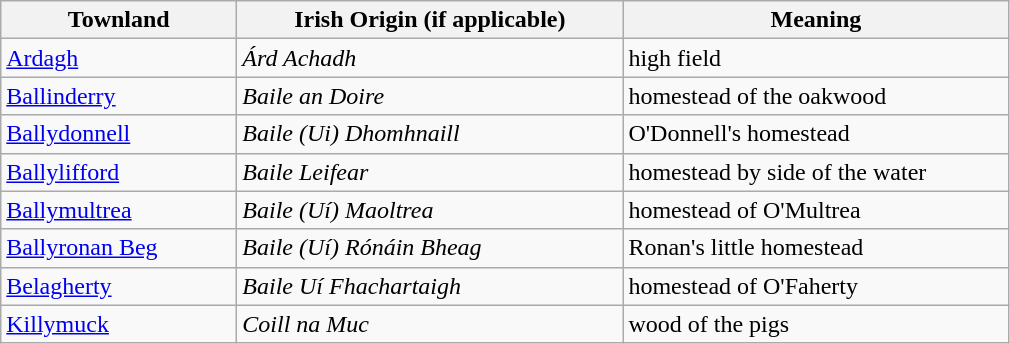<table class="wikitable" style="border:1px solid darkgray;">
<tr>
<th width="150">Townland</th>
<th width="250">Irish Origin (if applicable)</th>
<th width="250">Meaning</th>
</tr>
<tr>
<td><a href='#'>Ardagh</a></td>
<td><em>Árd Achadh</em></td>
<td>high field</td>
</tr>
<tr>
<td><a href='#'>Ballinderry</a></td>
<td><em>Baile an Doire</em></td>
<td>homestead of the oakwood</td>
</tr>
<tr>
<td><a href='#'>Ballydonnell</a></td>
<td><em>Baile (Ui) Dhomhnaill</em></td>
<td>O'Donnell's homestead</td>
</tr>
<tr>
<td><a href='#'>Ballylifford</a></td>
<td><em>Baile Leifear</em></td>
<td>homestead by side of the water</td>
</tr>
<tr>
<td><a href='#'>Ballymultrea</a></td>
<td><em>Baile (Uí) Maoltrea</em></td>
<td>homestead of O'Multrea</td>
</tr>
<tr>
<td><a href='#'>Ballyronan Beg</a></td>
<td><em>Baile (Uí) Rónáin Bheag</em></td>
<td>Ronan's little homestead</td>
</tr>
<tr>
<td><a href='#'>Belagherty</a></td>
<td><em>Baile Uí Fhachartaigh</em></td>
<td>homestead of O'Faherty</td>
</tr>
<tr>
<td><a href='#'>Killymuck</a></td>
<td><em>Coill na Muc</em></td>
<td>wood of the pigs</td>
</tr>
</table>
